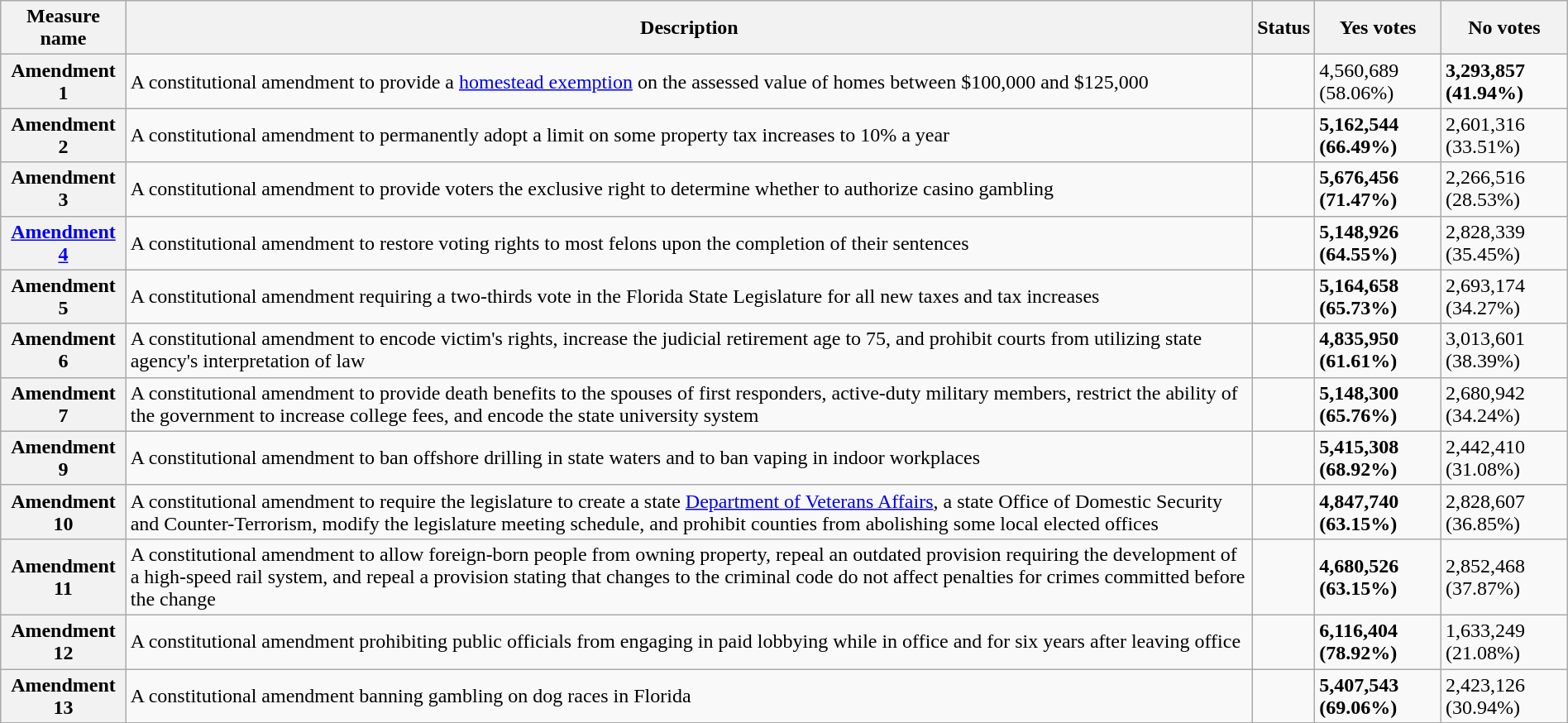<table class="wikitable sortable plainrowheaders" style="width:100%">
<tr>
<th scope="col">Measure name</th>
<th class="unsortable" scope="col">Description</th>
<th scope="col">Status</th>
<th scope="col">Yes votes</th>
<th scope="col">No votes</th>
</tr>
<tr>
<th scope="row">Amendment 1</th>
<td>A constitutional amendment to provide a <a href='#'>homestead exemption</a> on the assessed value of homes between $100,000 and $125,000</td>
<td></td>
<td>4,560,689 (58.06%)</td>
<td><strong>3,293,857 (41.94%)</strong></td>
</tr>
<tr>
<th scope="row">Amendment 2</th>
<td>A constitutional amendment to permanently adopt a limit on some property tax increases to 10% a year</td>
<td></td>
<td><strong>5,162,544 (66.49%)</strong></td>
<td>2,601,316 (33.51%)</td>
</tr>
<tr>
<th scope="row">Amendment 3</th>
<td>A constitutional amendment to provide voters the exclusive right to determine whether to authorize casino gambling</td>
<td></td>
<td><strong>5,676,456 (71.47%)</strong></td>
<td>2,266,516 (28.53%)</td>
</tr>
<tr>
<th scope="row"><a href='#'>Amendment 4</a></th>
<td>A constitutional amendment to restore voting rights to most felons upon the completion of their sentences</td>
<td></td>
<td><strong>5,148,926 (64.55%)</strong></td>
<td>2,828,339 (35.45%)</td>
</tr>
<tr>
<th scope="row">Amendment 5</th>
<td>A constitutional amendment requiring a two-thirds vote in the Florida State Legislature for all new taxes and tax increases</td>
<td></td>
<td><strong>5,164,658 (65.73%)</strong></td>
<td>2,693,174 (34.27%)</td>
</tr>
<tr>
<th scope="row">Amendment 6</th>
<td>A constitutional amendment to encode victim's rights, increase the judicial retirement age to 75, and prohibit courts from utilizing state agency's interpretation of law</td>
<td></td>
<td><strong>4,835,950 (61.61%)</strong></td>
<td>3,013,601 (38.39%)</td>
</tr>
<tr>
<th scope="row">Amendment 7</th>
<td>A constitutional amendment to provide death benefits to the spouses of first responders, active-duty military members, restrict the ability of the government to increase college fees, and encode the state university system</td>
<td></td>
<td><strong>5,148,300 (65.76%)</strong></td>
<td>2,680,942 (34.24%)</td>
</tr>
<tr>
<th scope="row">Amendment 9</th>
<td>A constitutional amendment to ban offshore drilling in state waters and to ban vaping in indoor workplaces</td>
<td></td>
<td><strong>5,415,308 (68.92%)</strong></td>
<td>2,442,410 (31.08%)</td>
</tr>
<tr>
<th scope="row">Amendment 10</th>
<td>A constitutional amendment to require the legislature to create a state <a href='#'>Department of Veterans Affairs</a>, a state Office of Domestic Security and Counter-Terrorism, modify the legislature meeting schedule, and prohibit counties from abolishing some local elected offices</td>
<td></td>
<td><strong>4,847,740 (63.15%)</strong></td>
<td>2,828,607 (36.85%)</td>
</tr>
<tr>
<th scope="row">Amendment 11</th>
<td>A constitutional amendment to allow foreign-born people from owning property, repeal an outdated provision requiring the development of a high-speed rail system, and repeal a provision stating that changes to the criminal code do not affect penalties for crimes committed before the change</td>
<td></td>
<td><strong>4,680,526 (63.15%)</strong></td>
<td>2,852,468 (37.87%)</td>
</tr>
<tr>
<th scope="row">Amendment 12</th>
<td>A constitutional amendment prohibiting public officials from engaging in paid lobbying while in office and for six years after leaving office</td>
<td></td>
<td><strong>6,116,404 (78.92%)</strong></td>
<td>1,633,249 (21.08%)</td>
</tr>
<tr>
<th scope="row">Amendment 13</th>
<td>A constitutional amendment banning gambling on dog races in Florida</td>
<td></td>
<td><strong>5,407,543 (69.06%)</strong></td>
<td>2,423,126 (30.94%)</td>
</tr>
</table>
